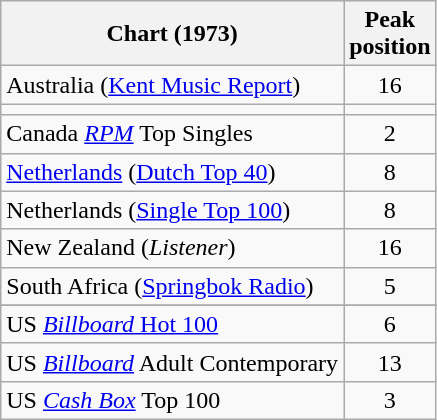<table class="wikitable sortable">
<tr>
<th>Chart (1973)</th>
<th>Peak<br>position</th>
</tr>
<tr>
<td>Australia (<a href='#'>Kent Music Report</a>)</td>
<td style="text-align:center;">16</td>
</tr>
<tr>
<td></td>
</tr>
<tr>
<td>Canada <a href='#'><em>RPM</em></a> Top Singles</td>
<td style="text-align:center;">2</td>
</tr>
<tr>
<td><a href='#'>Netherlands</a> (<a href='#'>Dutch Top 40</a>)</td>
<td style="text-align:center;">8</td>
</tr>
<tr>
<td>Netherlands (<a href='#'>Single Top 100</a>)</td>
<td style="text-align:center;">8</td>
</tr>
<tr>
<td>New Zealand (<em>Listener</em>)</td>
<td style="text-align:center;">16</td>
</tr>
<tr>
<td>South Africa (<a href='#'>Springbok Radio</a>)</td>
<td align="center">5</td>
</tr>
<tr>
</tr>
<tr>
<td align="left">US <a href='#'><em>Billboard</em> Hot 100</a></td>
<td style="text-align:center;">6</td>
</tr>
<tr>
<td align="left">US <em><a href='#'>Billboard</a></em> Adult Contemporary</td>
<td style="text-align:center;">13</td>
</tr>
<tr>
<td>US <a href='#'><em>Cash Box</em></a> Top 100</td>
<td align="center">3</td>
</tr>
</table>
